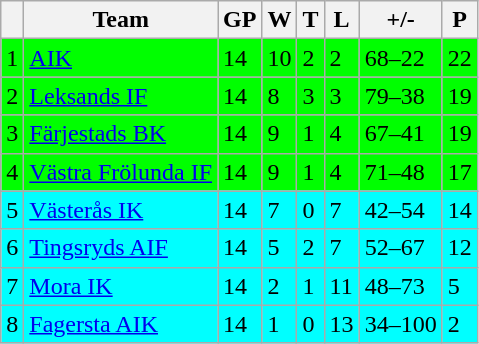<table class="wikitable">
<tr>
<th></th>
<th>Team</th>
<th>GP</th>
<th>W</th>
<th>T</th>
<th>L</th>
<th>+/-</th>
<th>P</th>
</tr>
<tr style="background:#00FF00">
<td>1</td>
<td><a href='#'>AIK</a></td>
<td>14</td>
<td>10</td>
<td>2</td>
<td>2</td>
<td>68–22</td>
<td>22</td>
</tr>
<tr style="background:#00FF00">
<td>2</td>
<td><a href='#'>Leksands IF</a></td>
<td>14</td>
<td>8</td>
<td>3</td>
<td>3</td>
<td>79–38</td>
<td>19</td>
</tr>
<tr style="background:#00FF00">
<td>3</td>
<td><a href='#'>Färjestads BK</a></td>
<td>14</td>
<td>9</td>
<td>1</td>
<td>4</td>
<td>67–41</td>
<td>19</td>
</tr>
<tr style="background:#00FF00">
<td>4</td>
<td><a href='#'>Västra Frölunda IF</a></td>
<td>14</td>
<td>9</td>
<td>1</td>
<td>4</td>
<td>71–48</td>
<td>17</td>
</tr>
<tr style="background:#00FFFF">
<td>5</td>
<td><a href='#'>Västerås IK</a></td>
<td>14</td>
<td>7</td>
<td>0</td>
<td>7</td>
<td>42–54</td>
<td>14</td>
</tr>
<tr style="background:#00FFFF">
<td>6</td>
<td><a href='#'>Tingsryds AIF</a></td>
<td>14</td>
<td>5</td>
<td>2</td>
<td>7</td>
<td>52–67</td>
<td>12</td>
</tr>
<tr style="background:#00FFFF">
<td>7</td>
<td><a href='#'>Mora IK</a></td>
<td>14</td>
<td>2</td>
<td>1</td>
<td>11</td>
<td>48–73</td>
<td>5</td>
</tr>
<tr style="background:#00FFFF">
<td>8</td>
<td><a href='#'>Fagersta AIK</a></td>
<td>14</td>
<td>1</td>
<td>0</td>
<td>13</td>
<td>34–100</td>
<td>2</td>
</tr>
</table>
